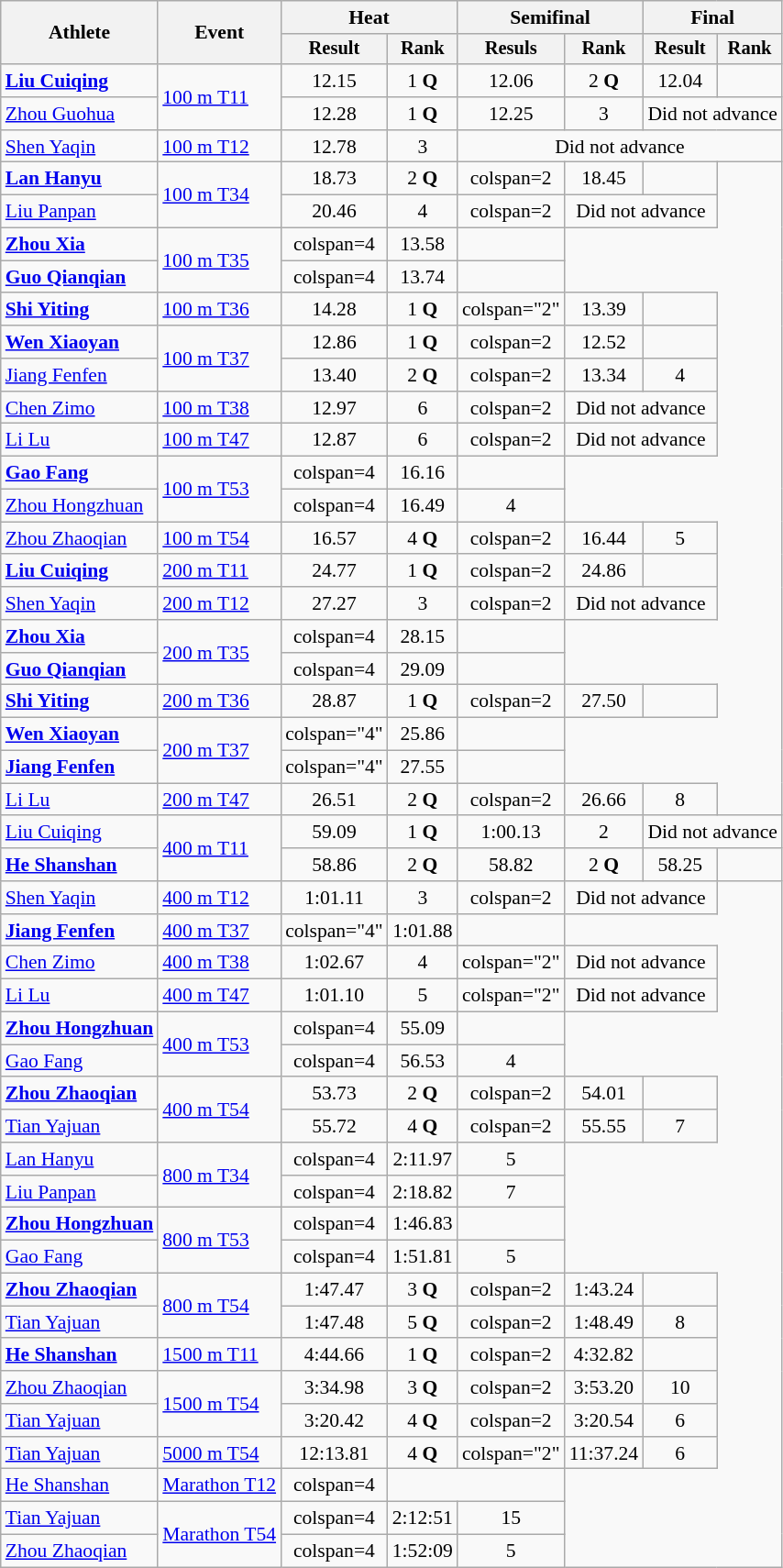<table class="wikitable" style="font-size:90%">
<tr>
<th rowspan="2">Athlete</th>
<th rowspan="2">Event</th>
<th colspan="2">Heat</th>
<th colspan="2">Semifinal</th>
<th colspan="2">Final</th>
</tr>
<tr style="font-size:95%">
<th>Result</th>
<th>Rank</th>
<th>Resuls</th>
<th>Rank</th>
<th>Result</th>
<th>Rank</th>
</tr>
<tr align=center>
<td align=left><strong><a href='#'>Liu Cuiqing</a></strong></td>
<td align=left rowspan=2><a href='#'>100 m T11</a></td>
<td>12.15</td>
<td>1 <strong>Q</strong></td>
<td>12.06</td>
<td>2 <strong>Q</strong></td>
<td>12.04</td>
<td></td>
</tr>
<tr align=center>
<td align=left><a href='#'>Zhou Guohua</a></td>
<td>12.28</td>
<td>1 <strong>Q</strong></td>
<td>12.25</td>
<td>3</td>
<td colspan=2>Did not advance</td>
</tr>
<tr align=center>
<td align=left><a href='#'>Shen Yaqin</a></td>
<td align=left><a href='#'>100 m T12</a></td>
<td>12.78</td>
<td>3</td>
<td colspan=4>Did not advance</td>
</tr>
<tr align=center>
<td align=left><strong><a href='#'>Lan Hanyu</a></strong></td>
<td align=left rowspan=2><a href='#'>100 m T34</a></td>
<td>18.73</td>
<td>2 <strong>Q</strong></td>
<td>colspan=2 </td>
<td>18.45</td>
<td></td>
</tr>
<tr align=center>
<td align=left><a href='#'>Liu Panpan</a></td>
<td>20.46</td>
<td>4</td>
<td>colspan=2 </td>
<td colspan=2>Did not advance</td>
</tr>
<tr align=center>
<td align=left><strong><a href='#'>Zhou Xia</a></strong></td>
<td align=left rowspan=2><a href='#'>100 m T35</a></td>
<td>colspan=4 </td>
<td>13.58</td>
<td></td>
</tr>
<tr align=center>
<td align=left><strong><a href='#'>Guo Qianqian</a></strong></td>
<td>colspan=4 </td>
<td>13.74</td>
<td></td>
</tr>
<tr align=center>
<td align=left><strong><a href='#'>Shi Yiting</a></strong></td>
<td align=left><a href='#'>100 m T36</a></td>
<td>14.28</td>
<td>1 <strong>Q</strong></td>
<td>colspan="2" </td>
<td>13.39</td>
<td></td>
</tr>
<tr align=center>
<td align=left><strong><a href='#'>Wen Xiaoyan</a></strong></td>
<td align=left rowspan=2><a href='#'>100 m T37</a></td>
<td>12.86</td>
<td>1 <strong>Q</strong></td>
<td>colspan=2 </td>
<td>12.52</td>
<td></td>
</tr>
<tr align=center>
<td align=left><a href='#'>Jiang Fenfen</a></td>
<td>13.40</td>
<td>2 <strong>Q</strong></td>
<td>colspan=2 </td>
<td>13.34</td>
<td>4</td>
</tr>
<tr align=center>
<td align=left><a href='#'>Chen Zimo</a></td>
<td align=left><a href='#'>100 m T38</a></td>
<td>12.97</td>
<td>6</td>
<td>colspan=2 </td>
<td colspan="2">Did not advance</td>
</tr>
<tr align=center>
<td align=left><a href='#'>Li Lu</a></td>
<td align=left><a href='#'>100 m T47</a></td>
<td>12.87</td>
<td>6</td>
<td>colspan=2 </td>
<td colspan="2">Did not advance</td>
</tr>
<tr align=center>
<td align=left><strong><a href='#'>Gao Fang</a></strong></td>
<td align=left rowspan=2><a href='#'>100 m T53</a></td>
<td>colspan=4 </td>
<td>16.16</td>
<td></td>
</tr>
<tr align=center>
<td align=left><a href='#'>Zhou Hongzhuan</a></td>
<td>colspan=4 </td>
<td>16.49</td>
<td>4</td>
</tr>
<tr align=center>
<td align=left><a href='#'>Zhou Zhaoqian</a></td>
<td align=left><a href='#'>100 m T54</a></td>
<td>16.57</td>
<td>4 <strong>Q</strong></td>
<td>colspan=2 </td>
<td>16.44</td>
<td>5</td>
</tr>
<tr align=center>
<td align=left><strong><a href='#'>Liu Cuiqing</a></strong></td>
<td align=left><a href='#'>200 m T11</a></td>
<td>24.77</td>
<td>1 <strong>Q</strong></td>
<td>colspan=2 </td>
<td>24.86</td>
<td></td>
</tr>
<tr align=center>
<td align=left><a href='#'>Shen Yaqin</a></td>
<td align=left><a href='#'>200 m T12</a></td>
<td>27.27</td>
<td>3</td>
<td>colspan=2 </td>
<td colspan="2">Did not advance</td>
</tr>
<tr align=center>
<td align=left><strong><a href='#'>Zhou Xia</a></strong></td>
<td align=left rowspan=2><a href='#'>200 m T35</a></td>
<td>colspan=4 </td>
<td>28.15</td>
<td></td>
</tr>
<tr align=center>
<td align=left><strong><a href='#'>Guo Qianqian</a></strong></td>
<td>colspan=4 </td>
<td>29.09</td>
<td></td>
</tr>
<tr align=center>
<td align=left><strong><a href='#'>Shi Yiting</a></strong></td>
<td align=left><a href='#'>200 m T36</a></td>
<td>28.87</td>
<td>1 <strong>Q</strong></td>
<td>colspan=2 </td>
<td>27.50</td>
<td></td>
</tr>
<tr align=center>
<td align=left><strong><a href='#'>Wen Xiaoyan</a></strong></td>
<td align=left rowspan=2><a href='#'>200 m T37</a></td>
<td>colspan="4" </td>
<td>25.86</td>
<td></td>
</tr>
<tr align=center>
<td align=left><strong><a href='#'>Jiang Fenfen</a></strong></td>
<td>colspan="4" </td>
<td>27.55</td>
<td></td>
</tr>
<tr align=center>
<td align=left><a href='#'>Li Lu</a></td>
<td align=left><a href='#'>200 m T47</a></td>
<td>26.51</td>
<td>2 <strong>Q</strong></td>
<td>colspan=2 </td>
<td>26.66</td>
<td>8</td>
</tr>
<tr align=center>
<td align=left><a href='#'>Liu Cuiqing</a></td>
<td align=left rowspan=2><a href='#'>400 m T11</a></td>
<td>59.09</td>
<td>1 <strong>Q</strong></td>
<td>1:00.13</td>
<td>2</td>
<td colspan=2>Did not advance</td>
</tr>
<tr align=center>
<td align=left><strong><a href='#'>He Shanshan</a></strong></td>
<td>58.86</td>
<td>2 <strong>Q</strong></td>
<td>58.82</td>
<td>2 <strong>Q</strong></td>
<td>58.25</td>
<td></td>
</tr>
<tr align=center>
<td align=left><a href='#'>Shen Yaqin</a></td>
<td align=left><a href='#'>400 m T12</a></td>
<td>1:01.11</td>
<td>3</td>
<td>colspan=2 </td>
<td colspan="2">Did not advance</td>
</tr>
<tr align=center>
<td align=left><strong><a href='#'>Jiang Fenfen</a></strong></td>
<td align=left><a href='#'>400 m T37</a></td>
<td>colspan="4" </td>
<td>1:01.88</td>
<td></td>
</tr>
<tr align=center>
<td align=left><a href='#'>Chen Zimo</a></td>
<td align=left><a href='#'>400 m T38</a></td>
<td>1:02.67</td>
<td>4</td>
<td>colspan="2" </td>
<td colspan="2">Did not advance</td>
</tr>
<tr align=center>
<td align=left><a href='#'>Li Lu</a></td>
<td align=left><a href='#'>400 m T47</a></td>
<td>1:01.10</td>
<td>5</td>
<td>colspan="2" </td>
<td colspan="2">Did not advance</td>
</tr>
<tr align=center>
<td align=left><strong><a href='#'>Zhou Hongzhuan</a></strong></td>
<td align=left rowspan=2><a href='#'>400 m T53</a></td>
<td>colspan=4 </td>
<td>55.09</td>
<td></td>
</tr>
<tr align=center>
<td align=left><a href='#'>Gao Fang</a></td>
<td>colspan=4 </td>
<td>56.53</td>
<td>4</td>
</tr>
<tr align=center>
<td align=left><strong><a href='#'>Zhou Zhaoqian</a></strong></td>
<td align=left rowspan=2><a href='#'>400 m T54</a></td>
<td>53.73</td>
<td>2 <strong>Q</strong></td>
<td>colspan=2 </td>
<td>54.01</td>
<td></td>
</tr>
<tr align=center>
<td align=left><a href='#'>Tian Yajuan</a></td>
<td>55.72</td>
<td>4 <strong>Q</strong></td>
<td>colspan=2 </td>
<td>55.55</td>
<td>7</td>
</tr>
<tr align=center>
<td align=left><a href='#'>Lan Hanyu</a></td>
<td align=left rowspan=2><a href='#'>800 m T34</a></td>
<td>colspan=4 </td>
<td>2:11.97</td>
<td>5</td>
</tr>
<tr align=center>
<td align=left><a href='#'>Liu Panpan</a></td>
<td>colspan=4 </td>
<td>2:18.82</td>
<td>7</td>
</tr>
<tr align=center>
<td align=left><strong><a href='#'>Zhou Hongzhuan</a></strong></td>
<td align=left rowspan=2><a href='#'>800 m T53</a></td>
<td>colspan=4 </td>
<td>1:46.83</td>
<td></td>
</tr>
<tr align=center>
<td align=left><a href='#'>Gao Fang</a></td>
<td>colspan=4 </td>
<td>1:51.81</td>
<td>5</td>
</tr>
<tr align=center>
<td align=left><strong><a href='#'>Zhou Zhaoqian</a></strong></td>
<td align=left rowspan=2><a href='#'>800 m T54</a></td>
<td>1:47.47</td>
<td>3 <strong>Q</strong></td>
<td>colspan=2 </td>
<td>1:43.24</td>
<td></td>
</tr>
<tr align=center>
<td align=left><a href='#'>Tian Yajuan</a></td>
<td>1:47.48</td>
<td>5 <strong>Q</strong></td>
<td>colspan=2 </td>
<td>1:48.49</td>
<td>8</td>
</tr>
<tr align=center>
<td align=left><strong><a href='#'>He Shanshan</a></strong></td>
<td align=left><a href='#'>1500 m T11</a></td>
<td>4:44.66</td>
<td>1 <strong>Q</strong></td>
<td>colspan=2 </td>
<td>4:32.82</td>
<td></td>
</tr>
<tr align=center>
<td align=left><a href='#'>Zhou Zhaoqian</a></td>
<td align=left rowspan=2><a href='#'>1500 m T54</a></td>
<td>3:34.98</td>
<td>3 <strong>Q</strong></td>
<td>colspan=2 </td>
<td>3:53.20</td>
<td>10</td>
</tr>
<tr align=center>
<td align=left><a href='#'>Tian Yajuan</a></td>
<td>3:20.42</td>
<td>4 <strong>Q</strong></td>
<td>colspan=2 </td>
<td>3:20.54</td>
<td>6</td>
</tr>
<tr align=center>
<td align=left><a href='#'>Tian Yajuan</a></td>
<td align=left><a href='#'>5000 m T54</a></td>
<td>12:13.81</td>
<td>4 <strong>Q</strong></td>
<td>colspan="2" </td>
<td>11:37.24</td>
<td>6</td>
</tr>
<tr align=center>
<td align=left><a href='#'>He Shanshan</a></td>
<td align=left><a href='#'>Marathon T12</a></td>
<td>colspan=4 </td>
<td colspan=2></td>
</tr>
<tr align=center>
<td align=left><a href='#'>Tian Yajuan</a></td>
<td align=left rowspan="2"><a href='#'>Marathon T54</a></td>
<td>colspan=4 </td>
<td>2:12:51</td>
<td>15</td>
</tr>
<tr align=center>
<td align=left><a href='#'>Zhou Zhaoqian</a></td>
<td>colspan=4 </td>
<td>1:52:09</td>
<td>5</td>
</tr>
</table>
